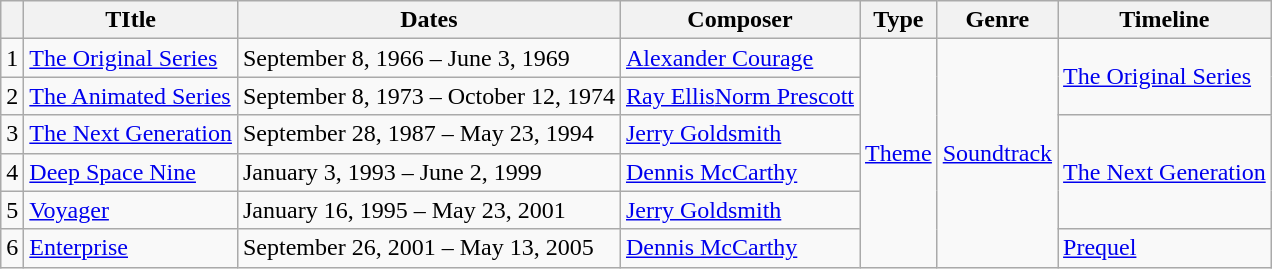<table class="wikitable">
<tr>
<th></th>
<th>TItle</th>
<th>Dates</th>
<th>Composer</th>
<th>Type</th>
<th>Genre</th>
<th>Timeline</th>
</tr>
<tr>
<td>1</td>
<td><a href='#'>The Original Series</a></td>
<td>September 8, 1966 – June 3, 1969</td>
<td><a href='#'>Alexander Courage</a></td>
<td rowspan="6"><a href='#'>Theme</a></td>
<td rowspan="6"><a href='#'>Soundtrack</a></td>
<td rowspan="2"><a href='#'>The Original Series</a></td>
</tr>
<tr>
<td>2</td>
<td><a href='#'>The Animated Series</a></td>
<td>September 8, 1973 – October 12, 1974</td>
<td><a href='#'>Ray Ellis</a><a href='#'>Norm Prescott</a></td>
</tr>
<tr>
<td>3</td>
<td><a href='#'>The Next Generation</a></td>
<td>September 28, 1987 – May 23, 1994</td>
<td><a href='#'>Jerry Goldsmith</a></td>
<td rowspan="3"><a href='#'>The Next Generation</a></td>
</tr>
<tr>
<td>4</td>
<td><a href='#'>Deep Space Nine</a></td>
<td>January 3, 1993 – June 2, 1999</td>
<td><a href='#'>Dennis McCarthy</a></td>
</tr>
<tr>
<td>5</td>
<td><a href='#'>Voyager</a></td>
<td>January 16, 1995 – May 23, 2001</td>
<td><a href='#'>Jerry Goldsmith</a></td>
</tr>
<tr>
<td>6</td>
<td><a href='#'>Enterprise</a></td>
<td>September 26, 2001 – May 13, 2005</td>
<td><a href='#'>Dennis McCarthy</a></td>
<td><a href='#'>Prequel</a></td>
</tr>
</table>
